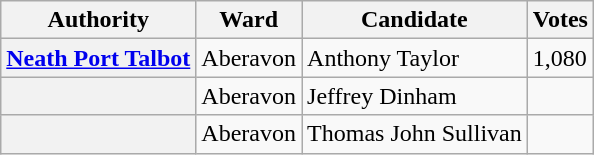<table class="wikitable">
<tr>
<th>Authority</th>
<th>Ward</th>
<th>Candidate</th>
<th>Votes</th>
</tr>
<tr>
<th><a href='#'>Neath Port Talbot</a></th>
<td>Aberavon</td>
<td>Anthony Taylor</td>
<td>1,080</td>
</tr>
<tr>
<th></th>
<td>Aberavon</td>
<td>Jeffrey Dinham</td>
<td></td>
</tr>
<tr>
<th></th>
<td>Aberavon</td>
<td>Thomas John Sullivan</td>
<td></td>
</tr>
</table>
